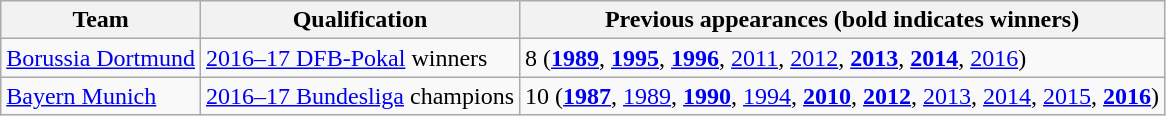<table class="wikitable">
<tr>
<th>Team</th>
<th>Qualification</th>
<th>Previous appearances (bold indicates winners)</th>
</tr>
<tr>
<td><a href='#'>Borussia Dortmund</a></td>
<td><a href='#'>2016–17 DFB-Pokal</a> winners</td>
<td>8 (<strong><a href='#'>1989</a></strong>, <strong><a href='#'>1995</a></strong>, <strong><a href='#'>1996</a></strong>, <a href='#'>2011</a>, <a href='#'>2012</a>, <strong><a href='#'>2013</a></strong>, <strong><a href='#'>2014</a></strong>, <a href='#'>2016</a>)</td>
</tr>
<tr>
<td><a href='#'>Bayern Munich</a></td>
<td><a href='#'>2016–17 Bundesliga</a> champions</td>
<td>10 (<strong><a href='#'>1987</a></strong>, <a href='#'>1989</a>, <strong><a href='#'>1990</a></strong>, <a href='#'>1994</a>, <strong><a href='#'>2010</a></strong>, <strong><a href='#'>2012</a></strong>, <a href='#'>2013</a>, <a href='#'>2014</a>, <a href='#'>2015</a>, <strong><a href='#'>2016</a></strong>)</td>
</tr>
</table>
